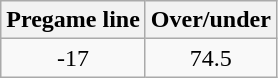<table class="wikitable" style="margin-left: auto; margin-right: auto; border: none; display: inline-table;">
<tr align="center">
<th style=>Pregame line</th>
<th style=>Over/under</th>
</tr>
<tr align="center">
<td>-17</td>
<td>74.5</td>
</tr>
</table>
